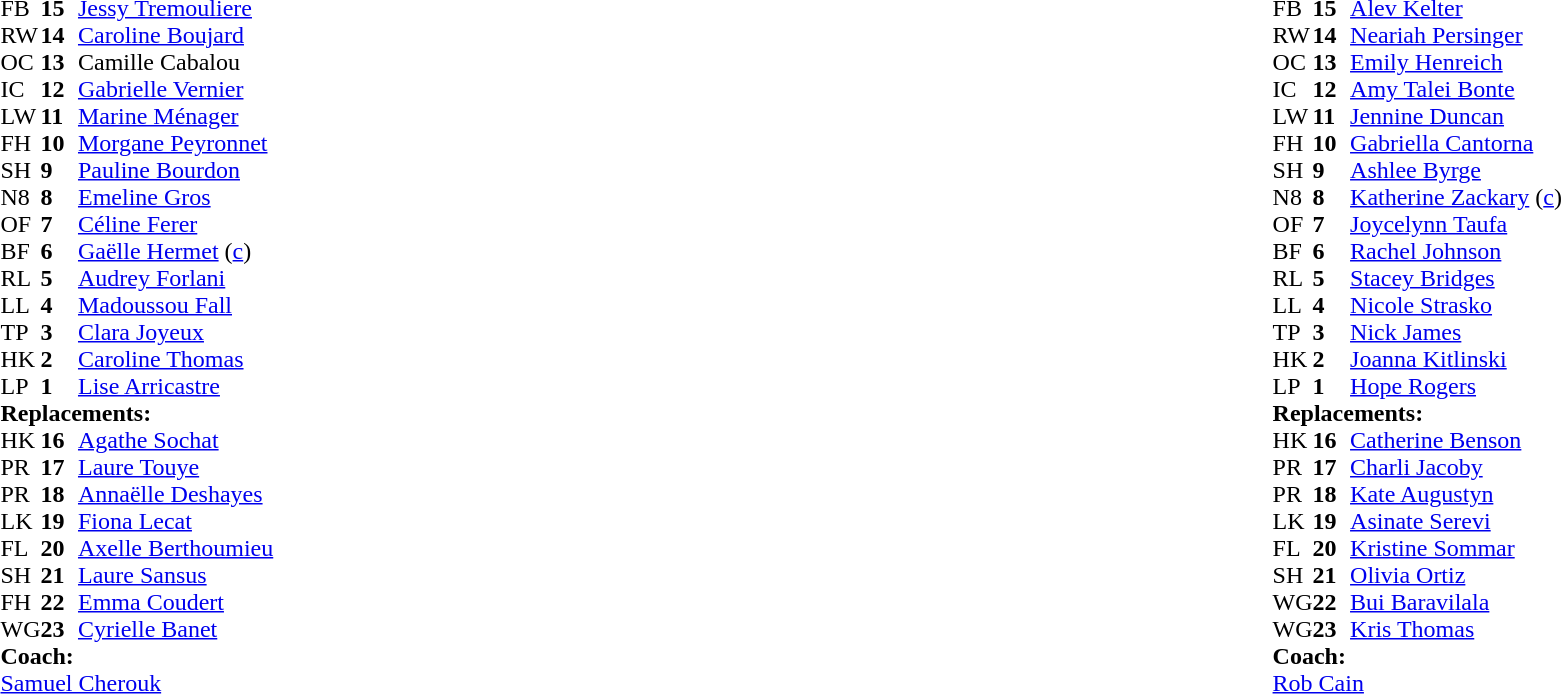<table style="width:100%">
<tr>
<td style="vertical-align:top; width:50%"><br><table cellspacing="0" cellpadding="0">
<tr>
<th width="25"></th>
<th width="25"></th>
</tr>
<tr>
<td>FB</td>
<td><strong>15</strong></td>
<td><a href='#'>Jessy Tremouliere</a></td>
<td></td>
<td></td>
</tr>
<tr>
<td>RW</td>
<td><strong>14</strong></td>
<td><a href='#'>Caroline Boujard</a></td>
</tr>
<tr>
<td>OC</td>
<td><strong>13</strong></td>
<td>Camille Cabalou</td>
</tr>
<tr>
<td>IC</td>
<td><strong>12</strong></td>
<td><a href='#'>Gabrielle Vernier</a></td>
</tr>
<tr>
<td>LW</td>
<td><strong>11</strong></td>
<td><a href='#'>Marine Ménager</a></td>
</tr>
<tr>
<td>FH</td>
<td><strong>10</strong></td>
<td><a href='#'>Morgane Peyronnet</a></td>
<td></td>
<td></td>
</tr>
<tr>
<td>SH</td>
<td><strong>9</strong></td>
<td><a href='#'>Pauline Bourdon</a></td>
<td></td>
<td></td>
</tr>
<tr>
<td>N8</td>
<td><strong>8</strong></td>
<td><a href='#'>Emeline Gros</a></td>
</tr>
<tr>
<td>OF</td>
<td><strong>7</strong></td>
<td><a href='#'>Céline Ferer</a></td>
<td></td>
<td></td>
</tr>
<tr>
<td>BF</td>
<td><strong>6</strong></td>
<td><a href='#'>Gaëlle Hermet</a> (<a href='#'>c</a>)</td>
<td></td>
<td></td>
</tr>
<tr>
<td>RL</td>
<td><strong>5</strong></td>
<td><a href='#'>Audrey Forlani</a></td>
</tr>
<tr>
<td>LL</td>
<td><strong>4</strong></td>
<td><a href='#'>Madoussou Fall</a></td>
<td></td>
<td></td>
<td></td>
<td></td>
</tr>
<tr>
<td>TP</td>
<td><strong>3</strong></td>
<td><a href='#'>Clara Joyeux</a></td>
<td></td>
<td></td>
</tr>
<tr>
<td>HK</td>
<td><strong>2</strong></td>
<td><a href='#'>Caroline Thomas</a></td>
<td></td>
<td></td>
<td></td>
<td></td>
</tr>
<tr>
<td>LP</td>
<td><strong>1</strong></td>
<td><a href='#'>Lise Arricastre</a></td>
<td></td>
<td></td>
<td></td>
<td></td>
</tr>
<tr>
<td colspan=3><strong>Replacements:</strong></td>
</tr>
<tr>
<td>HK</td>
<td><strong>16</strong></td>
<td><a href='#'>Agathe Sochat</a></td>
<td></td>
<td></td>
</tr>
<tr>
<td>PR</td>
<td><strong>17</strong></td>
<td><a href='#'>Laure Touye</a></td>
<td></td>
<td></td>
</tr>
<tr>
<td>PR</td>
<td><strong>18</strong></td>
<td><a href='#'>Annaëlle Deshayes</a></td>
<td></td>
<td></td>
<td></td>
<td></td>
</tr>
<tr>
<td>LK</td>
<td><strong>19</strong></td>
<td><a href='#'>Fiona Lecat</a></td>
<td></td>
<td></td>
</tr>
<tr>
<td>FL</td>
<td><strong>20</strong></td>
<td><a href='#'>Axelle Berthoumieu</a></td>
<td></td>
<td></td>
</tr>
<tr>
<td>SH</td>
<td><strong>21</strong></td>
<td><a href='#'>Laure Sansus</a></td>
<td></td>
<td></td>
</tr>
<tr>
<td>FH</td>
<td><strong>22</strong></td>
<td><a href='#'>Emma Coudert</a></td>
<td></td>
<td></td>
</tr>
<tr>
<td>WG</td>
<td><strong>23</strong></td>
<td><a href='#'>Cyrielle Banet</a></td>
<td></td>
<td></td>
</tr>
<tr>
<td colspan=3><strong>Coach:</strong></td>
</tr>
<tr>
<td colspan="4"> <a href='#'>Samuel Cherouk</a></td>
</tr>
</table>
</td>
<td style="vertical-align:top; width:50%"><br><table cellspacing="0" cellpadding="0" style="margin:auto">
<tr>
<th width="25"></th>
<th width="25"></th>
</tr>
<tr>
<td>FB</td>
<td><strong>15</strong></td>
<td><a href='#'>Alev Kelter</a></td>
</tr>
<tr>
<td>RW</td>
<td><strong>14</strong></td>
<td><a href='#'>Neariah Persinger</a></td>
</tr>
<tr>
<td>OC</td>
<td><strong>13</strong></td>
<td><a href='#'>Emily Henreich</a></td>
</tr>
<tr>
<td>IC</td>
<td><strong>12</strong></td>
<td><a href='#'>Amy Talei Bonte</a></td>
<td></td>
<td></td>
<td></td>
<td></td>
</tr>
<tr>
<td>LW</td>
<td><strong>11</strong></td>
<td><a href='#'>Jennine Duncan</a></td>
</tr>
<tr>
<td>FH</td>
<td><strong>10</strong></td>
<td><a href='#'>Gabriella Cantorna</a></td>
<td></td>
<td></td>
</tr>
<tr>
<td>SH</td>
<td><strong>9</strong></td>
<td><a href='#'>Ashlee Byrge</a></td>
<td></td>
<td></td>
</tr>
<tr>
<td>N8</td>
<td><strong>8</strong></td>
<td><a href='#'>Katherine Zackary</a> (<a href='#'>c</a>)</td>
<td></td>
<td></td>
</tr>
<tr>
<td>OF</td>
<td><strong>7</strong></td>
<td><a href='#'>Joycelynn Taufa</a></td>
<td></td>
<td></td>
</tr>
<tr>
<td>BF</td>
<td><strong>6</strong></td>
<td><a href='#'>Rachel Johnson</a></td>
</tr>
<tr>
<td>RL</td>
<td><strong>5</strong></td>
<td><a href='#'>Stacey Bridges</a></td>
</tr>
<tr>
<td>LL</td>
<td><strong>4</strong></td>
<td><a href='#'>Nicole Strasko</a></td>
</tr>
<tr>
<td>TP</td>
<td><strong>3</strong></td>
<td><a href='#'>Nick James</a></td>
<td></td>
<td></td>
</tr>
<tr>
<td>HK</td>
<td><strong>2</strong></td>
<td><a href='#'>Joanna Kitlinski</a></td>
<td></td>
<td></td>
</tr>
<tr>
<td>LP</td>
<td><strong>1</strong></td>
<td><a href='#'>Hope Rogers</a></td>
<td></td>
<td></td>
</tr>
<tr>
<td colspan=3><strong>Replacements:</strong></td>
</tr>
<tr>
<td>HK</td>
<td><strong>16</strong></td>
<td><a href='#'>Catherine Benson</a></td>
<td></td>
<td></td>
</tr>
<tr>
<td>PR</td>
<td><strong>17</strong></td>
<td><a href='#'>Charli Jacoby</a></td>
<td></td>
<td></td>
</tr>
<tr>
<td>PR</td>
<td><strong>18</strong></td>
<td><a href='#'>Kate Augustyn</a></td>
<td></td>
<td></td>
</tr>
<tr>
<td>LK</td>
<td><strong>19</strong></td>
<td><a href='#'>Asinate Serevi</a></td>
<td></td>
<td></td>
</tr>
<tr>
<td>FL</td>
<td><strong>20</strong></td>
<td><a href='#'>Kristine Sommar</a></td>
<td></td>
<td></td>
</tr>
<tr>
<td>SH</td>
<td><strong>21</strong></td>
<td><a href='#'>Olivia Ortiz</a></td>
<td></td>
<td></td>
</tr>
<tr>
<td>WG</td>
<td><strong>22</strong></td>
<td><a href='#'>Bui Baravilala</a></td>
<td></td>
<td></td>
</tr>
<tr>
<td>WG</td>
<td><strong>23</strong></td>
<td><a href='#'>Kris Thomas</a></td>
<td></td>
<td></td>
<td></td>
<td></td>
</tr>
<tr>
<td colspan=3><strong>Coach:</strong></td>
</tr>
<tr>
<td colspan="4"> <a href='#'>Rob Cain</a></td>
</tr>
</table>
</td>
</tr>
</table>
